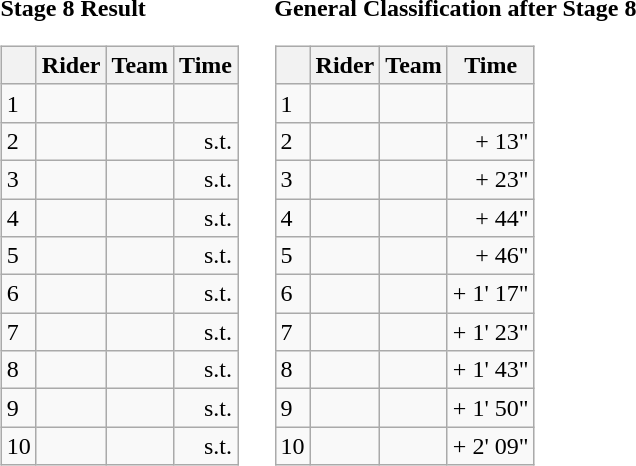<table>
<tr>
<td><strong>Stage 8 Result</strong><br><table class="wikitable">
<tr>
<th></th>
<th>Rider</th>
<th>Team</th>
<th>Time</th>
</tr>
<tr>
<td>1</td>
<td> </td>
<td></td>
<td align="right"></td>
</tr>
<tr>
<td>2</td>
<td></td>
<td></td>
<td align="right">s.t.</td>
</tr>
<tr>
<td>3</td>
<td></td>
<td></td>
<td align="right">s.t.</td>
</tr>
<tr>
<td>4</td>
<td></td>
<td></td>
<td align="right">s.t.</td>
</tr>
<tr>
<td>5</td>
<td></td>
<td></td>
<td align="right">s.t.</td>
</tr>
<tr>
<td>6</td>
<td></td>
<td></td>
<td align="right">s.t.</td>
</tr>
<tr>
<td>7</td>
<td></td>
<td></td>
<td align="right">s.t.</td>
</tr>
<tr>
<td>8</td>
<td></td>
<td></td>
<td align="right">s.t.</td>
</tr>
<tr>
<td>9</td>
<td></td>
<td></td>
<td align="right">s.t.</td>
</tr>
<tr>
<td>10</td>
<td></td>
<td></td>
<td align="right">s.t.</td>
</tr>
</table>
</td>
<td></td>
<td><strong>General Classification after Stage 8</strong><br><table class="wikitable">
<tr>
<th></th>
<th>Rider</th>
<th>Team</th>
<th>Time</th>
</tr>
<tr>
<td>1</td>
<td> </td>
<td></td>
<td align="right"></td>
</tr>
<tr>
<td>2</td>
<td></td>
<td></td>
<td align="right">+ 13"</td>
</tr>
<tr>
<td>3</td>
<td></td>
<td></td>
<td align="right">+ 23"</td>
</tr>
<tr>
<td>4</td>
<td></td>
<td></td>
<td align="right">+ 44"</td>
</tr>
<tr>
<td>5</td>
<td></td>
<td></td>
<td align="right">+ 46"</td>
</tr>
<tr>
<td>6</td>
<td></td>
<td></td>
<td align="right">+ 1' 17"</td>
</tr>
<tr>
<td>7</td>
<td></td>
<td></td>
<td align="right">+ 1' 23"</td>
</tr>
<tr>
<td>8</td>
<td></td>
<td></td>
<td align="right">+ 1' 43"</td>
</tr>
<tr>
<td>9</td>
<td></td>
<td></td>
<td align="right">+ 1' 50"</td>
</tr>
<tr>
<td>10</td>
<td></td>
<td></td>
<td align="right">+ 2' 09"</td>
</tr>
</table>
</td>
</tr>
</table>
